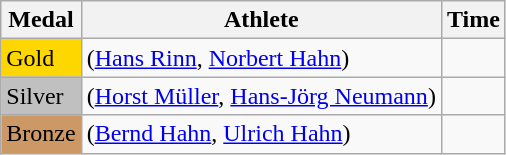<table class="wikitable">
<tr>
<th>Medal</th>
<th>Athlete</th>
<th>Time</th>
</tr>
<tr>
<td bgcolor="gold">Gold</td>
<td> (<a href='#'>Hans Rinn</a>, <a href='#'>Norbert Hahn</a>)</td>
<td></td>
</tr>
<tr>
<td bgcolor="silver">Silver</td>
<td> (<a href='#'>Horst Müller</a>, <a href='#'>Hans-Jörg Neumann</a>)</td>
<td></td>
</tr>
<tr>
<td bgcolor="CC9966">Bronze</td>
<td> (<a href='#'>Bernd Hahn</a>, <a href='#'>Ulrich Hahn</a>)</td>
<td></td>
</tr>
</table>
